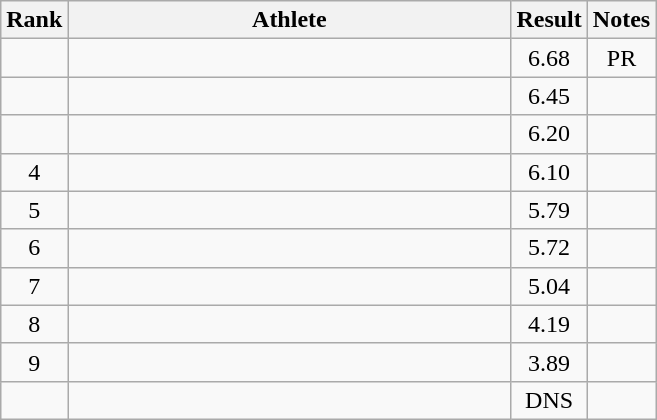<table class="wikitable" style="text-align:center">
<tr>
<th>Rank</th>
<th Style="width:18em">Athlete</th>
<th>Result</th>
<th>Notes</th>
</tr>
<tr>
<td></td>
<td style="text-align:left"></td>
<td>6.68</td>
<td>PR</td>
</tr>
<tr>
<td></td>
<td style="text-align:left"></td>
<td>6.45</td>
<td></td>
</tr>
<tr>
<td></td>
<td style="text-align:left"></td>
<td>6.20</td>
<td></td>
</tr>
<tr>
<td>4</td>
<td style="text-align:left"></td>
<td>6.10</td>
<td></td>
</tr>
<tr>
<td>5</td>
<td style="text-align:left"></td>
<td>5.79</td>
<td></td>
</tr>
<tr>
<td>6</td>
<td style="text-align:left"></td>
<td>5.72</td>
<td></td>
</tr>
<tr>
<td>7</td>
<td style="text-align:left"></td>
<td>5.04</td>
<td></td>
</tr>
<tr>
<td>8</td>
<td style="text-align:left"></td>
<td>4.19</td>
<td></td>
</tr>
<tr>
<td>9</td>
<td style="text-align:left"></td>
<td>3.89</td>
<td></td>
</tr>
<tr>
<td></td>
<td style="text-align:left"></td>
<td>DNS</td>
<td></td>
</tr>
</table>
